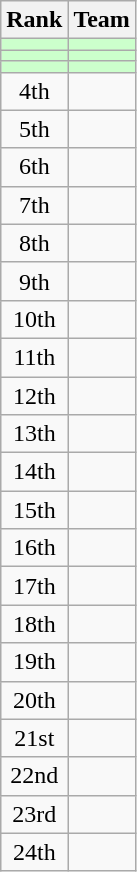<table class=wikitable style="text-align:center;">
<tr>
<th>Rank</th>
<th>Team</th>
</tr>
<tr bgcolor=#ccffcc>
<td></td>
<td align=left></td>
</tr>
<tr bgcolor=#ccffcc>
<td></td>
<td align=left></td>
</tr>
<tr bgcolor=#ccffcc>
<td></td>
<td align=left></td>
</tr>
<tr>
<td>4th</td>
<td align=left></td>
</tr>
<tr>
<td>5th</td>
<td align=left></td>
</tr>
<tr>
<td>6th</td>
<td align=left></td>
</tr>
<tr>
<td>7th</td>
<td align=left></td>
</tr>
<tr>
<td>8th</td>
<td align=left></td>
</tr>
<tr>
<td>9th</td>
<td align=left></td>
</tr>
<tr>
<td>10th</td>
<td align=left></td>
</tr>
<tr>
<td>11th</td>
<td align=left></td>
</tr>
<tr>
<td>12th</td>
<td align=left></td>
</tr>
<tr>
<td>13th</td>
<td align=left></td>
</tr>
<tr>
<td>14th</td>
<td align=left></td>
</tr>
<tr>
<td>15th</td>
<td align=left></td>
</tr>
<tr>
<td>16th</td>
<td align=left></td>
</tr>
<tr>
<td>17th</td>
<td align=left></td>
</tr>
<tr>
<td>18th</td>
<td align=left></td>
</tr>
<tr>
<td>19th</td>
<td align=left></td>
</tr>
<tr>
<td>20th</td>
<td align=left></td>
</tr>
<tr>
<td>21st</td>
<td align=left></td>
</tr>
<tr>
<td>22nd</td>
<td align=left></td>
</tr>
<tr>
<td>23rd</td>
<td align=left></td>
</tr>
<tr>
<td>24th</td>
<td align=left></td>
</tr>
</table>
